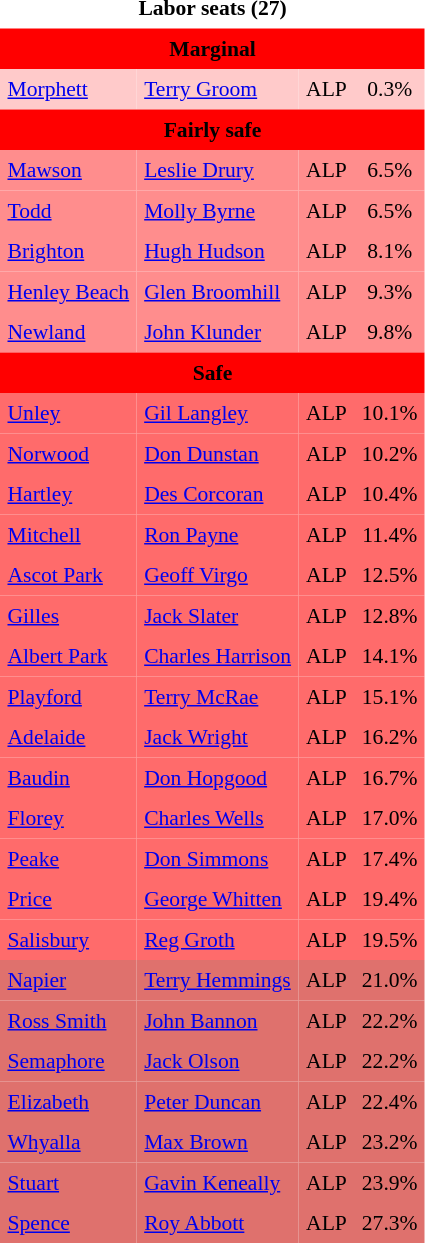<table class="toccolours" cellpadding="5" cellspacing="0" style="float:left; margin-right:.5em; margin-top:.4em; font-size:90%;">
<tr>
<th COLSPAN=4 align="center"><strong>Labor seats (27)</strong></th>
</tr>
<tr>
<td COLSPAN=4 align="center" bgcolor="red"><span><strong>Marginal</strong></span></td>
</tr>
<tr>
<td align="left" bgcolor="FFCACA"><a href='#'>Morphett</a></td>
<td align="left" bgcolor="FFCACA"><a href='#'>Terry Groom</a></td>
<td align="left" bgcolor="FFCACA">ALP</td>
<td align="center" bgcolor="FFCACA">0.3%</td>
</tr>
<tr>
<td COLSPAN=4 align="center" bgcolor="red"><span><strong>Fairly safe</strong></span></td>
</tr>
<tr>
<td align="left" bgcolor="FF8D8D"><a href='#'>Mawson</a></td>
<td align="left" bgcolor="FF8D8D"><a href='#'>Leslie Drury</a></td>
<td align="left" bgcolor="FF8D8D">ALP</td>
<td align="center" bgcolor="FF8D8D">6.5%</td>
</tr>
<tr>
<td align="left" bgcolor="FF8D8D"><a href='#'>Todd</a></td>
<td align="left" bgcolor="FF8D8D"><a href='#'>Molly Byrne</a></td>
<td align="left" bgcolor="FF8D8D">ALP</td>
<td align="center" bgcolor="FF8D8D">6.5%</td>
</tr>
<tr>
<td align="left" bgcolor="FF8D8D"><a href='#'>Brighton</a></td>
<td align="left" bgcolor="FF8D8D"><a href='#'>Hugh Hudson</a></td>
<td align="left" bgcolor="FF8D8D">ALP</td>
<td align="center" bgcolor="FF8D8D">8.1%</td>
</tr>
<tr>
<td align="left" bgcolor="FF8D8D"><a href='#'>Henley Beach</a></td>
<td align="left" bgcolor="FF8D8D"><a href='#'>Glen Broomhill</a></td>
<td align="left" bgcolor="FF8D8D">ALP</td>
<td align="center" bgcolor="FF8D8D">9.3%</td>
</tr>
<tr>
<td align="left" bgcolor="FF8D8D"><a href='#'>Newland</a></td>
<td align="left" bgcolor="FF8D8D"><a href='#'>John Klunder</a></td>
<td align="left" bgcolor="FF8D8D">ALP</td>
<td align="center" bgcolor="FF8D8D">9.8%</td>
</tr>
<tr>
<td COLSPAN=4 align="center" bgcolor="red"><span><strong>Safe</strong></span></td>
</tr>
<tr>
<td align="left" bgcolor="FF6B6B"><a href='#'>Unley</a></td>
<td align="left" bgcolor="FF6B6B"><a href='#'>Gil Langley</a></td>
<td align="left" bgcolor="FF6B6B">ALP</td>
<td align="center" bgcolor="FF6B6B">10.1%</td>
</tr>
<tr>
<td align="left" bgcolor="FF6B6B"><a href='#'>Norwood</a></td>
<td align="left" bgcolor="FF6B6B"><a href='#'>Don Dunstan</a></td>
<td align="left" bgcolor="FF6B6B">ALP</td>
<td align="center" bgcolor="FF6B6B">10.2%</td>
</tr>
<tr>
<td align="left" bgcolor="FF6B6B"><a href='#'>Hartley</a></td>
<td align="left" bgcolor="FF6B6B"><a href='#'>Des Corcoran</a></td>
<td align="left" bgcolor="FF6B6B">ALP</td>
<td align="center" bgcolor="FF6B6B">10.4%</td>
</tr>
<tr>
<td align="left" bgcolor="FF6B6B"><a href='#'>Mitchell</a></td>
<td align="left" bgcolor="FF6B6B"><a href='#'>Ron Payne</a></td>
<td align="left" bgcolor="FF6B6B">ALP</td>
<td align="center" bgcolor="FF6B6B">11.4%</td>
</tr>
<tr>
<td align="left" bgcolor="FF6B6B"><a href='#'>Ascot Park</a></td>
<td align="left" bgcolor="FF6B6B"><a href='#'>Geoff Virgo</a></td>
<td align="left" bgcolor="FF6B6B">ALP</td>
<td align="center" bgcolor="FF6B6B">12.5%</td>
</tr>
<tr>
<td align="left" bgcolor="FF6B6B"><a href='#'>Gilles</a></td>
<td align="left" bgcolor="FF6B6B"><a href='#'>Jack Slater</a></td>
<td align="left" bgcolor="FF6B6B">ALP</td>
<td align="center" bgcolor="FF6B6B">12.8%</td>
</tr>
<tr>
<td align="left" bgcolor="FF6B6B"><a href='#'>Albert Park</a></td>
<td align="left" bgcolor="FF6B6B"><a href='#'>Charles Harrison</a></td>
<td align="left" bgcolor="FF6B6B">ALP</td>
<td align="center" bgcolor="FF6B6B">14.1%</td>
</tr>
<tr>
<td align="left" bgcolor="FF6B6B"><a href='#'>Playford</a></td>
<td align="left" bgcolor="FF6B6B"><a href='#'>Terry McRae</a></td>
<td align="left" bgcolor="FF6B6B">ALP</td>
<td align="center" bgcolor="FF6B6B">15.1%</td>
</tr>
<tr>
<td align="left" bgcolor="FF6B6B"><a href='#'>Adelaide</a></td>
<td align="left" bgcolor="FF6B6B"><a href='#'>Jack Wright</a></td>
<td align="left" bgcolor="FF6B6B">ALP</td>
<td align="center" bgcolor="FF6B6B">16.2%</td>
</tr>
<tr>
<td align="left" bgcolor="FF6B6B"><a href='#'>Baudin</a></td>
<td align="left" bgcolor="FF6B6B"><a href='#'>Don Hopgood</a></td>
<td align="left" bgcolor="FF6B6B">ALP</td>
<td align="center" bgcolor="FF6B6B">16.7%</td>
</tr>
<tr>
<td align="left" bgcolor="FF6B6B"><a href='#'>Florey</a></td>
<td align="left" bgcolor="FF6B6B"><a href='#'>Charles Wells</a></td>
<td align="left" bgcolor="FF6B6B">ALP</td>
<td align="center" bgcolor="FF6B6B">17.0%</td>
</tr>
<tr>
<td align="left" bgcolor="FF6B6B"><a href='#'>Peake</a></td>
<td align="left" bgcolor="FF6B6B"><a href='#'>Don Simmons</a></td>
<td align="left" bgcolor="FF6B6B">ALP</td>
<td align="center" bgcolor="FF6B6B">17.4%</td>
</tr>
<tr>
<td align="left" bgcolor="FF6B6B"><a href='#'>Price</a></td>
<td align="left" bgcolor="FF6B6B"><a href='#'>George Whitten</a></td>
<td align="left" bgcolor="FF6B6B">ALP</td>
<td align="center" bgcolor="FF6B6B">19.4%</td>
</tr>
<tr>
<td align="left" bgcolor="FF6B6B"><a href='#'>Salisbury</a></td>
<td align="left" bgcolor="FF6B6B"><a href='#'>Reg Groth</a></td>
<td align="left" bgcolor="FF6B6B">ALP</td>
<td align="center" bgcolor="FF6B6B">19.5%</td>
</tr>
<tr>
<td align="left" bgcolor="DF716D"><a href='#'>Napier</a></td>
<td align="left" bgcolor="DF716D"><a href='#'>Terry Hemmings</a></td>
<td align="left" bgcolor="DF716D">ALP</td>
<td align="center" bgcolor="DF716D">21.0%</td>
</tr>
<tr>
<td align="left" bgcolor="DF716D"><a href='#'>Ross Smith</a></td>
<td align="left" bgcolor="DF716D"><a href='#'>John Bannon</a></td>
<td align="left" bgcolor="DF716D">ALP</td>
<td align="center" bgcolor="DF716D">22.2%</td>
</tr>
<tr>
<td align="left" bgcolor="DF716D"><a href='#'>Semaphore</a></td>
<td align="left" bgcolor="DF716D"><a href='#'>Jack Olson</a></td>
<td align="left" bgcolor="DF716D">ALP</td>
<td align="center" bgcolor="DF716D">22.2%</td>
</tr>
<tr>
<td align="left" bgcolor="DF716D"><a href='#'>Elizabeth</a></td>
<td align="left" bgcolor="DF716D"><a href='#'>Peter Duncan</a></td>
<td align="left" bgcolor="DF716D">ALP</td>
<td align="center" bgcolor="DF716D">22.4%</td>
</tr>
<tr>
<td align="left" bgcolor="DF716D"><a href='#'>Whyalla</a></td>
<td align="left" bgcolor="DF716D"><a href='#'>Max Brown</a></td>
<td align="left" bgcolor="DF716D">ALP</td>
<td align="center" bgcolor="DF716D">23.2%</td>
</tr>
<tr>
<td align="left" bgcolor="DF716D"><a href='#'>Stuart</a></td>
<td align="left" bgcolor="DF716D"><a href='#'>Gavin Keneally</a></td>
<td align="left" bgcolor="DF716D">ALP</td>
<td align="center" bgcolor="DF716D">23.9%</td>
</tr>
<tr>
<td align="left" bgcolor="DF716D"><a href='#'>Spence</a></td>
<td align="left" bgcolor="DF716D"><a href='#'>Roy Abbott</a></td>
<td align="left" bgcolor="DF716D">ALP</td>
<td align="center" bgcolor="DF716D">27.3%</td>
</tr>
<tr>
</tr>
</table>
